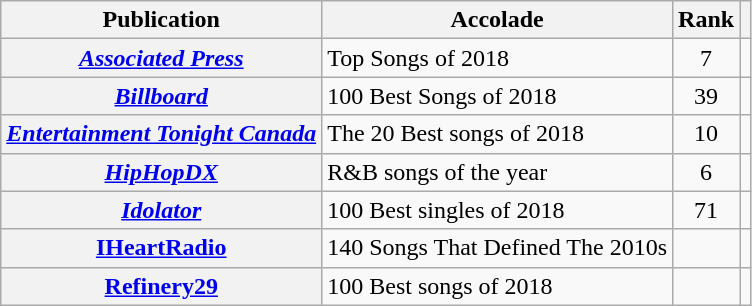<table class="wikitable sortable plainrowheaders">
<tr>
<th scope="col">Publication</th>
<th scope="col">Accolade</th>
<th scope="col">Rank</th>
<th scope="col" class="unsortable"></th>
</tr>
<tr>
<th scope="row"><em><a href='#'>Associated Press</a></em></th>
<td>Top Songs of 2018</td>
<td style="text-align: center;">7</td>
<td style="text-align: center;"></td>
</tr>
<tr>
<th scope="row"><em><a href='#'>Billboard</a></em></th>
<td>100 Best Songs of 2018</td>
<td style="text-align: center;">39</td>
<td style="text-align: center;"></td>
</tr>
<tr>
<th scope="row"><em><a href='#'>Entertainment Tonight Canada</a></em></th>
<td>The 20 Best songs of 2018</td>
<td style="text-align: center;">10</td>
<td style="text-align: center;"></td>
</tr>
<tr>
<th scope="row"><em><a href='#'>HipHopDX</a></em></th>
<td>R&B songs of the year</td>
<td style="text-align: center;">6</td>
<td style="text-align: center;"></td>
</tr>
<tr>
<th scope="row"><em><a href='#'>Idolator</a></em></th>
<td>100 Best singles of 2018</td>
<td style="text-align: center;">71</td>
<td style="text-align: center;"></td>
</tr>
<tr>
<th scope="row"><a href='#'>IHeartRadio</a></th>
<td>140 Songs That Defined The 2010s</td>
<td></td>
<td style="text-align: center;"></td>
</tr>
<tr>
<th scope="row"><a href='#'>Refinery29</a></th>
<td>100 Best songs of 2018</td>
<td></td>
<td style="text-align: center;"></td>
</tr>
</table>
